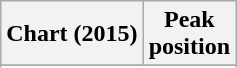<table class="wikitable sortable plainrowheaders">
<tr>
<th scope="col">Chart (2015)</th>
<th scope="col">Peak<br>position</th>
</tr>
<tr>
</tr>
<tr>
</tr>
<tr>
</tr>
<tr>
</tr>
<tr>
</tr>
<tr>
</tr>
<tr>
</tr>
<tr>
</tr>
<tr>
</tr>
<tr>
</tr>
<tr>
</tr>
<tr>
</tr>
<tr>
</tr>
<tr>
</tr>
<tr>
</tr>
</table>
